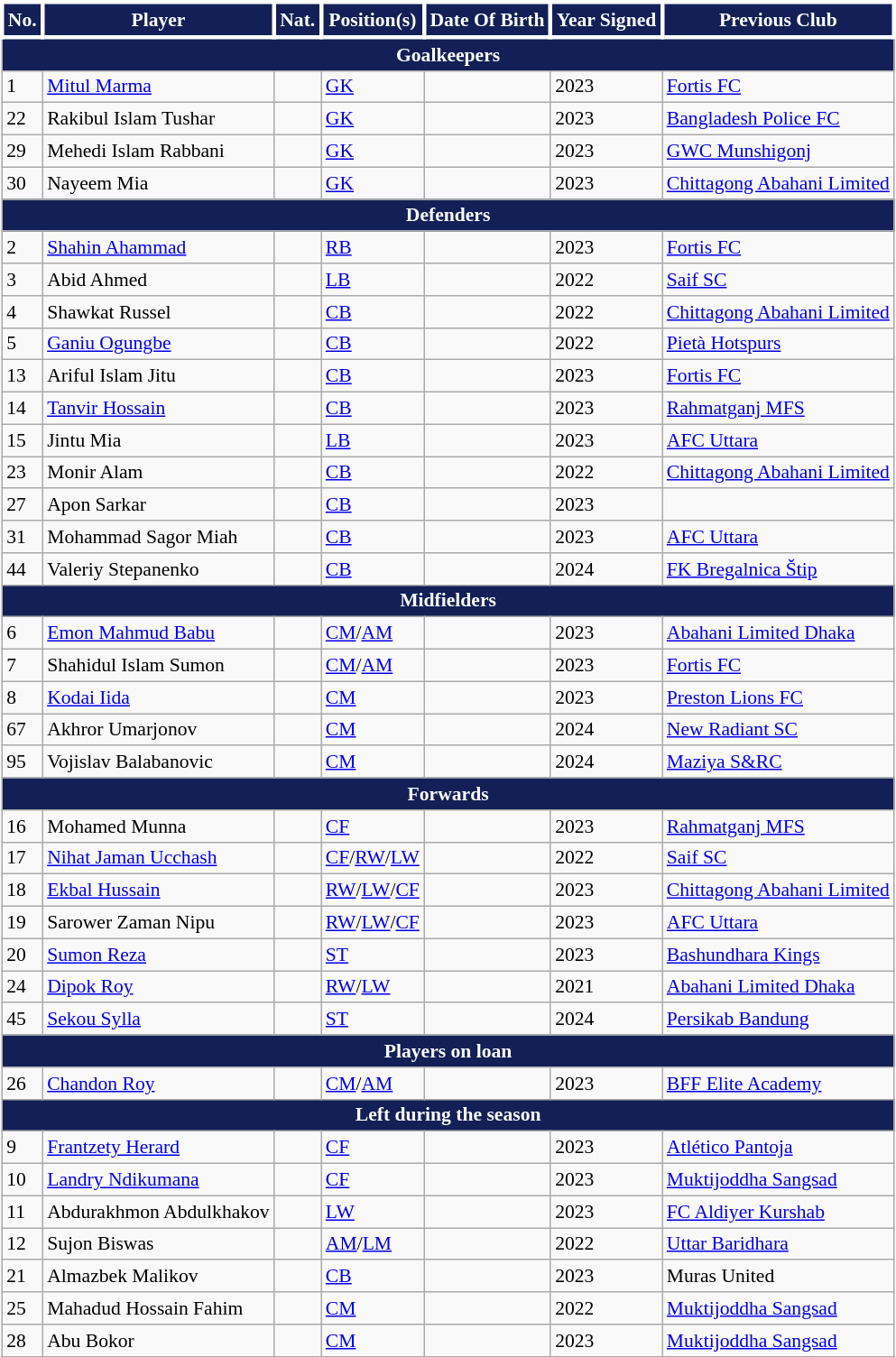<table class="wikitable" style="text-align:left; font-size:90%;">
<tr>
<th style="background:#122057; border: 3px solid #FFFFFF;color:#FFFFFF; text-align:center;">No.</th>
<th style="background:#122057; border: 3px solid #FFFFFF;color:#FFFFFF; text-align:center;">Player</th>
<th style="background:#122057; border: 3px solid #FFFFFF; color:#FFFFFF; text-align:center;">Nat.</th>
<th style="background:#122057; border: 3px solid #FFFFFF; color:#FFFFFF; text-align:center;">Position(s)</th>
<th style="background:#122057; border: 3px solid #FFFFFF;color:#FFFFFF; text-align:center;">Date Of Birth</th>
<th style="background:#122057; border: 3px solid #FFFFFF;color:#FFFFFF; text-align:center;">Year Signed</th>
<th style="background:#122057; border: 3px solid #FFFFFF;color:#FFFFFF; text-align:center;">Previous Club</th>
</tr>
<tr>
<th colspan="7" style="background:#122057; color:#FFFFFF; text-align:center"><strong>Goalkeepers</strong></th>
</tr>
<tr>
<td>1</td>
<td><a href='#'>Mitul Marma</a></td>
<td></td>
<td><a href='#'>GK</a></td>
<td></td>
<td>2023</td>
<td><a href='#'>Fortis FC</a></td>
</tr>
<tr>
<td>22</td>
<td>Rakibul Islam Tushar</td>
<td></td>
<td><a href='#'>GK</a></td>
<td></td>
<td>2023</td>
<td><a href='#'>Bangladesh Police FC</a></td>
</tr>
<tr>
<td>29</td>
<td>Mehedi Islam Rabbani</td>
<td></td>
<td><a href='#'>GK</a></td>
<td></td>
<td>2023</td>
<td><a href='#'>GWC Munshigonj</a></td>
</tr>
<tr>
<td>30</td>
<td>Nayeem Mia</td>
<td></td>
<td><a href='#'>GK</a></td>
<td></td>
<td>2023</td>
<td><a href='#'>Chittagong Abahani Limited</a></td>
</tr>
<tr>
<th colspan="7" style="background:#122057; color:#FFFFFF; text-align:center"><strong>Defenders</strong></th>
</tr>
<tr>
<td>2</td>
<td><a href='#'>Shahin Ahammad</a></td>
<td></td>
<td><a href='#'>RB</a></td>
<td></td>
<td>2023</td>
<td><a href='#'>Fortis FC</a></td>
</tr>
<tr>
<td>3</td>
<td>Abid Ahmed</td>
<td></td>
<td><a href='#'>LB</a></td>
<td></td>
<td>2022</td>
<td><a href='#'>Saif SC</a></td>
</tr>
<tr>
<td>4</td>
<td>Shawkat Russel</td>
<td></td>
<td><a href='#'>CB</a></td>
<td></td>
<td>2022</td>
<td><a href='#'>Chittagong Abahani Limited</a></td>
</tr>
<tr>
<td>5</td>
<td><a href='#'>Ganiu Ogungbe</a></td>
<td></td>
<td><a href='#'>CB</a></td>
<td></td>
<td>2022</td>
<td> <a href='#'>Pietà Hotspurs</a></td>
</tr>
<tr>
<td>13</td>
<td>Ariful Islam Jitu</td>
<td></td>
<td><a href='#'>CB</a></td>
<td></td>
<td>2023</td>
<td><a href='#'>Fortis FC</a></td>
</tr>
<tr>
<td>14</td>
<td><a href='#'>Tanvir Hossain</a></td>
<td></td>
<td><a href='#'>CB</a></td>
<td></td>
<td>2023</td>
<td><a href='#'>Rahmatganj MFS</a></td>
</tr>
<tr>
<td>15</td>
<td>Jintu Mia</td>
<td></td>
<td><a href='#'>LB</a></td>
<td></td>
<td>2023</td>
<td><a href='#'>AFC Uttara</a></td>
</tr>
<tr>
<td>23</td>
<td>Monir Alam</td>
<td></td>
<td><a href='#'>CB</a></td>
<td></td>
<td>2022</td>
<td><a href='#'>Chittagong Abahani Limited</a></td>
</tr>
<tr>
<td>27</td>
<td>Apon Sarkar</td>
<td></td>
<td><a href='#'>CB</a></td>
<td></td>
<td>2023</td>
<td></td>
</tr>
<tr>
<td>31</td>
<td>Mohammad Sagor Miah</td>
<td></td>
<td><a href='#'>CB</a></td>
<td></td>
<td>2023</td>
<td><a href='#'>AFC Uttara</a></td>
</tr>
<tr>
<td>44</td>
<td>Valeriy Stepanenko</td>
<td></td>
<td><a href='#'>CB</a></td>
<td></td>
<td>2024</td>
<td> <a href='#'>FK Bregalnica Štip</a></td>
</tr>
<tr>
<th colspan="8" style="background:#122057; color:#FFFFFF; text-align:center"><strong>Midfielders</strong></th>
</tr>
<tr>
<td>6</td>
<td><a href='#'>Emon Mahmud Babu</a></td>
<td></td>
<td><a href='#'>CM</a>/<a href='#'>AM</a></td>
<td></td>
<td>2023</td>
<td><a href='#'>Abahani Limited Dhaka</a></td>
</tr>
<tr>
<td>7</td>
<td>Shahidul Islam Sumon</td>
<td></td>
<td><a href='#'>CM</a>/<a href='#'>AM</a></td>
<td></td>
<td>2023</td>
<td><a href='#'>Fortis FC</a></td>
</tr>
<tr>
<td>8</td>
<td><a href='#'>Kodai Iida</a></td>
<td></td>
<td><a href='#'>CM</a></td>
<td></td>
<td>2023</td>
<td> <a href='#'>Preston Lions FC</a></td>
</tr>
<tr>
<td>67</td>
<td>Akhror Umarjonov</td>
<td></td>
<td><a href='#'>CM</a></td>
<td></td>
<td>2024</td>
<td> <a href='#'>New Radiant SC</a></td>
</tr>
<tr>
<td>95</td>
<td>Vojislav Balabanovic</td>
<td></td>
<td><a href='#'>CM</a></td>
<td></td>
<td>2024</td>
<td> <a href='#'>Maziya S&RC</a></td>
</tr>
<tr>
<th colspan="7" style="background:#122057; color:#FFFFFF; text-align:center"><strong>Forwards</strong></th>
</tr>
<tr>
<td>16</td>
<td>Mohamed Munna</td>
<td></td>
<td><a href='#'>CF</a></td>
<td></td>
<td>2023</td>
<td><a href='#'>Rahmatganj MFS</a></td>
</tr>
<tr>
<td>17</td>
<td><a href='#'>Nihat Jaman Ucchash</a></td>
<td></td>
<td><a href='#'>CF</a>/<a href='#'>RW</a>/<a href='#'>LW</a></td>
<td></td>
<td>2022</td>
<td><a href='#'>Saif SC</a></td>
</tr>
<tr>
<td>18</td>
<td><a href='#'>Ekbal Hussain</a></td>
<td></td>
<td><a href='#'>RW</a>/<a href='#'>LW</a>/<a href='#'>CF</a></td>
<td></td>
<td>2023</td>
<td><a href='#'>Chittagong Abahani Limited</a></td>
</tr>
<tr>
<td>19</td>
<td>Sarower Zaman Nipu</td>
<td></td>
<td><a href='#'>RW</a>/<a href='#'>LW</a>/<a href='#'>CF</a></td>
<td></td>
<td>2023</td>
<td><a href='#'>AFC Uttara</a></td>
</tr>
<tr>
<td>20</td>
<td><a href='#'>Sumon Reza</a></td>
<td></td>
<td><a href='#'>ST</a></td>
<td></td>
<td>2023</td>
<td><a href='#'>Bashundhara Kings</a></td>
</tr>
<tr>
<td>24</td>
<td><a href='#'>Dipok Roy</a></td>
<td></td>
<td><a href='#'>RW</a>/<a href='#'>LW</a></td>
<td></td>
<td>2021</td>
<td><a href='#'>Abahani Limited Dhaka</a></td>
</tr>
<tr>
<td>45</td>
<td><a href='#'>Sekou Sylla</a></td>
<td></td>
<td><a href='#'>ST</a></td>
<td></td>
<td>2024</td>
<td> <a href='#'>Persikab Bandung</a></td>
</tr>
<tr>
<th colspan="9" style="background:#122057; color:#FFFFFF; text-align:center"><strong>Players on loan</strong></th>
</tr>
<tr>
<td>26</td>
<td><a href='#'>Chandon Roy</a></td>
<td></td>
<td><a href='#'>CM</a>/<a href='#'>AM</a></td>
<td></td>
<td>2023</td>
<td><a href='#'>BFF Elite Academy</a></td>
</tr>
<tr>
<th colspan="9" style="background:#122057; color:#FFFFFF; text-align:center"><strong>Left during the season</strong></th>
</tr>
<tr>
<td>9</td>
<td><a href='#'>Frantzety Herard</a></td>
<td></td>
<td><a href='#'>CF</a></td>
<td></td>
<td>2023</td>
<td> <a href='#'>Atlético Pantoja</a></td>
</tr>
<tr>
<td>10</td>
<td><a href='#'>Landry Ndikumana</a></td>
<td></td>
<td><a href='#'>CF</a></td>
<td></td>
<td>2023</td>
<td><a href='#'>Muktijoddha Sangsad</a></td>
</tr>
<tr>
<td>11</td>
<td>Abdurakhmon Abdulkhakov</td>
<td></td>
<td><a href='#'>LW</a></td>
<td></td>
<td>2023</td>
<td> <a href='#'>FC Aldiyer Kurshab</a></td>
</tr>
<tr>
<td>12</td>
<td>Sujon Biswas</td>
<td></td>
<td><a href='#'>AM</a>/<a href='#'>LM</a></td>
<td></td>
<td>2022</td>
<td><a href='#'>Uttar Baridhara</a></td>
</tr>
<tr>
<td>21</td>
<td>Almazbek Malikov</td>
<td></td>
<td><a href='#'>CB</a></td>
<td></td>
<td>2023</td>
<td> Muras United</td>
</tr>
<tr>
<td>25</td>
<td>Mahadud Hossain Fahim</td>
<td></td>
<td><a href='#'>CM</a></td>
<td></td>
<td>2022</td>
<td><a href='#'>Muktijoddha Sangsad</a></td>
</tr>
<tr>
<td>28</td>
<td>Abu Bokor</td>
<td></td>
<td><a href='#'>CM</a></td>
<td></td>
<td>2023</td>
<td><a href='#'>Muktijoddha Sangsad</a></td>
</tr>
<tr>
</tr>
</table>
